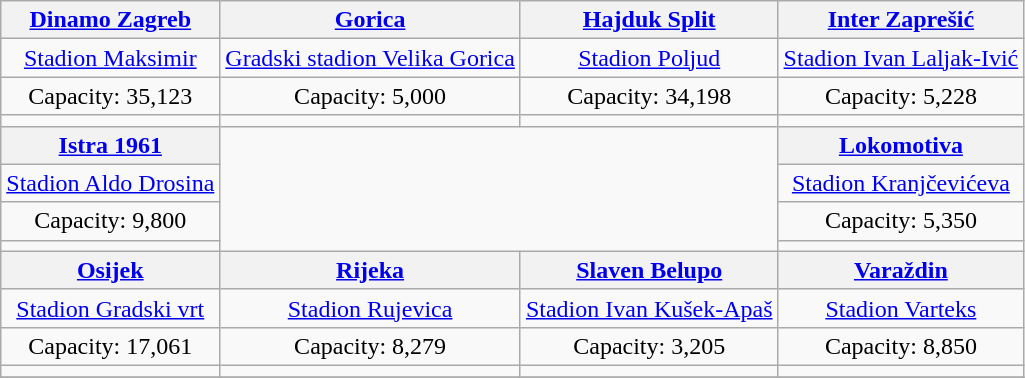<table class="wikitable" style="text-align:center;">
<tr>
<th><a href='#'>Dinamo Zagreb</a></th>
<th><a href='#'>Gorica</a></th>
<th><a href='#'>Hajduk Split</a></th>
<th><a href='#'>Inter Zaprešić</a></th>
</tr>
<tr>
<td><a href='#'>Stadion Maksimir</a></td>
<td><a href='#'>Gradski stadion Velika Gorica</a></td>
<td><a href='#'>Stadion Poljud</a></td>
<td><a href='#'>Stadion Ivan Laljak-Ivić</a></td>
</tr>
<tr>
<td>Capacity: 35,123</td>
<td>Capacity: 5,000</td>
<td>Capacity: 34,198</td>
<td>Capacity: 5,228</td>
</tr>
<tr>
<td></td>
<td></td>
<td></td>
<td></td>
</tr>
<tr>
<th><a href='#'>Istra 1961</a></th>
<td colspan="2" rowspan="4"><br>
</td>
<th><a href='#'>Lokomotiva</a></th>
</tr>
<tr>
<td><a href='#'>Stadion Aldo Drosina</a></td>
<td><a href='#'>Stadion Kranjčevićeva</a></td>
</tr>
<tr>
<td>Capacity: 9,800</td>
<td>Capacity: 5,350</td>
</tr>
<tr>
<td></td>
<td></td>
</tr>
<tr>
<th><a href='#'>Osijek</a></th>
<th><a href='#'>Rijeka</a></th>
<th><a href='#'>Slaven Belupo</a></th>
<th><a href='#'>Varaždin</a></th>
</tr>
<tr>
<td><a href='#'>Stadion Gradski vrt</a></td>
<td><a href='#'>Stadion Rujevica</a></td>
<td><a href='#'>Stadion Ivan Kušek-Apaš</a></td>
<td><a href='#'>Stadion Varteks</a></td>
</tr>
<tr>
<td>Capacity: 17,061</td>
<td>Capacity: 8,279</td>
<td>Capacity: 3,205</td>
<td>Capacity: 8,850</td>
</tr>
<tr>
<td></td>
<td></td>
<td></td>
<td></td>
</tr>
<tr>
</tr>
</table>
